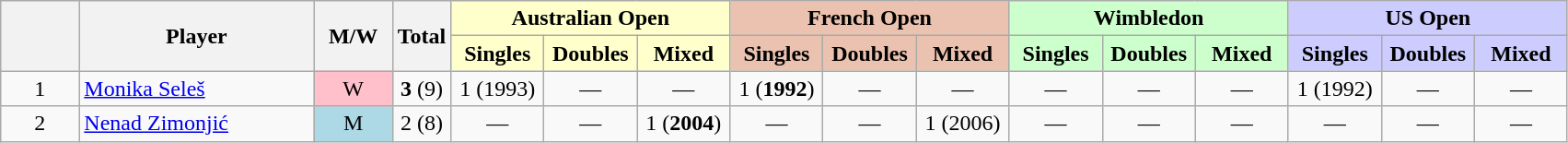<table class="wikitable mw-datatable sortable" style="text-align:center;">
<tr>
<th data-sort-type="number" width="5%" rowspan="2"></th>
<th width="15%" rowspan="2">Player</th>
<th width="5%"  rowspan="2">M/W</th>
<th rowspan="2">Total</th>
<th colspan="3" style="background:#ffc;">Australian Open</th>
<th colspan="3" style="background:#ebc2af;">French Open</th>
<th colspan="3" style="background:#cfc;">Wimbledon</th>
<th colspan="3" style="background:#ccf;">US Open</th>
</tr>
<tr>
<th style="background:#ffc; width:60px;">Singles</th>
<th style="background:#ffc; width:60px;">Doubles</th>
<th style="background:#ffc; width:60px;">Mixed</th>
<th style="background:#ebc2af; width:60px;">Singles</th>
<th style="background:#ebc2af; width:60px;">Doubles</th>
<th style="background:#ebc2af; width:60px;">Mixed</th>
<th style="background:#cfc; width:60px;">Singles</th>
<th style="background:#cfc; width:60px;">Doubles</th>
<th style="background:#cfc; width:60px;">Mixed</th>
<th style="background:#ccf; width:60px;">Singles</th>
<th style="background:#ccf; width:60px;">Doubles</th>
<th style="background:#ccf; width:60px;">Mixed</th>
</tr>
<tr>
<td>1</td>
<td style="text-align:left"><a href='#'>Monika Seleš</a></td>
<td style="background:pink;">W</td>
<td><strong>3</strong> (9)</td>
<td>1 (1993)</td>
<td>—</td>
<td>—</td>
<td>1 (<strong>1992</strong>)</td>
<td>—</td>
<td>—</td>
<td>—</td>
<td>—</td>
<td>—</td>
<td>1 (1992)</td>
<td>—</td>
<td>—</td>
</tr>
<tr>
<td>2</td>
<td style="text-align:left"><a href='#'>Nenad Zimonjić</a></td>
<td style="background:lightblue;">M</td>
<td>2 (8)</td>
<td>—</td>
<td>—</td>
<td>1 (<strong>2004</strong>)</td>
<td>—</td>
<td>—</td>
<td>1 (2006)</td>
<td>—</td>
<td>—</td>
<td>—</td>
<td>—</td>
<td>—</td>
<td>—</td>
</tr>
</table>
